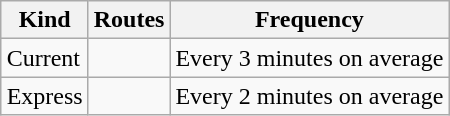<table class="wikitable" style="margin:1em auto;">
<tr>
<th>Kind</th>
<th>Routes</th>
<th>Frequency</th>
</tr>
<tr>
<td>Current</td>
<td></td>
<td>Every 3 minutes on average</td>
</tr>
<tr>
<td>Express</td>
<td></td>
<td>Every 2 minutes on average</td>
</tr>
</table>
